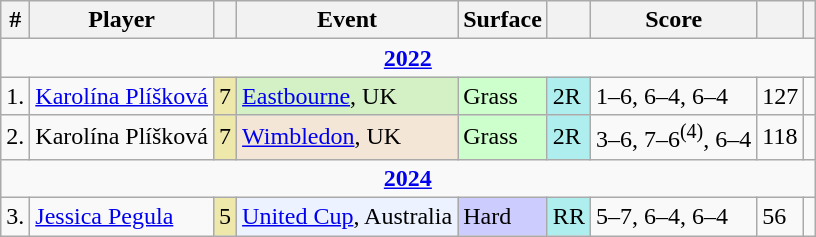<table class="wikitable sortable">
<tr>
<th class=unsortable>#</th>
<th>Player</th>
<th></th>
<th>Event</th>
<th>Surface</th>
<th class=unsortable></th>
<th class=unsortable>Score</th>
<th class=unsortable></th>
<th class=unsortable></th>
</tr>
<tr>
<td colspan=9 style=text-align:center><strong><a href='#'>2022</a></strong></td>
</tr>
<tr>
<td>1.</td>
<td> <a href='#'>Karolína Plíšková</a></td>
<td bgcolor=eee8aa>7</td>
<td bgcolor=d4f1c5><a href='#'>Eastbourne</a>, UK</td>
<td bgcolor=ccffcc>Grass</td>
<td bgcolor=afeeee>2R</td>
<td>1–6, 6–4, 6–4</td>
<td>127</td>
<td></td>
</tr>
<tr>
<td>2.</td>
<td> Karolína Plíšková</td>
<td bgcolor=eee8aa>7</td>
<td bgcolor=f3e6d7><a href='#'>Wimbledon</a>, UK</td>
<td bgcolor=ccffcc>Grass</td>
<td bgcolor=afeeee>2R</td>
<td>3–6, 7–6<sup>(4)</sup>, 6–4</td>
<td>118</td>
<td></td>
</tr>
<tr>
<td colspan=9 style=text-align:center><strong><a href='#'>2024</a></strong></td>
</tr>
<tr>
<td>3.</td>
<td> <a href='#'>Jessica Pegula</a></td>
<td bgcolor=eee8aa>5</td>
<td bgcolor=ecf2ff><a href='#'>United Cup</a>, Australia</td>
<td bgcolor=ccccff>Hard</td>
<td bgcolor=afeeee>RR</td>
<td>5–7, 6–4, 6–4</td>
<td>56</td>
<td></td>
</tr>
</table>
